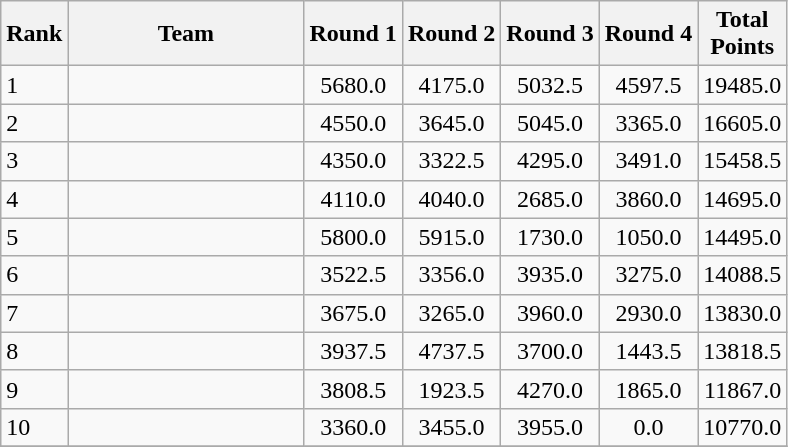<table class="wikitable sortable">
<tr>
<th width=20>Rank</th>
<th width=150>Team</th>
<th width=40>Round 1</th>
<th width=40>Round 2</th>
<th width=40>Round 3</th>
<th width=40>Round 4</th>
<th width=40>Total Points</th>
</tr>
<tr>
<td>1</td>
<td></td>
<td align="center">5680.0</td>
<td align="center">4175.0</td>
<td align="center">5032.5</td>
<td align="center">4597.5</td>
<td align="right">19485.0</td>
</tr>
<tr>
<td>2</td>
<td></td>
<td align="center">4550.0</td>
<td align="center">3645.0</td>
<td align="center">5045.0</td>
<td align="center">3365.0</td>
<td align="right">16605.0</td>
</tr>
<tr>
<td>3</td>
<td></td>
<td align="center">4350.0</td>
<td align="center">3322.5</td>
<td align="center">4295.0</td>
<td align="center">3491.0</td>
<td align="right">15458.5</td>
</tr>
<tr>
<td>4</td>
<td></td>
<td align="center">4110.0</td>
<td align="center">4040.0</td>
<td align="center">2685.0</td>
<td align="center">3860.0</td>
<td align="right">14695.0</td>
</tr>
<tr>
<td>5</td>
<td></td>
<td align="center">5800.0</td>
<td align="center">5915.0</td>
<td align="center">1730.0</td>
<td align="center">1050.0</td>
<td align="right">14495.0</td>
</tr>
<tr>
<td>6</td>
<td></td>
<td align="center">3522.5</td>
<td align="center">3356.0</td>
<td align="center">3935.0</td>
<td align="center">3275.0</td>
<td align="right">14088.5</td>
</tr>
<tr>
<td>7</td>
<td></td>
<td align="center">3675.0</td>
<td align="center">3265.0</td>
<td align="center">3960.0</td>
<td align="center">2930.0</td>
<td align="right">13830.0</td>
</tr>
<tr>
<td>8</td>
<td></td>
<td align="center">3937.5</td>
<td align="center">4737.5</td>
<td align="center">3700.0</td>
<td align="center">1443.5</td>
<td align="right">13818.5</td>
</tr>
<tr>
<td>9</td>
<td></td>
<td align="center">3808.5</td>
<td align="center">1923.5</td>
<td align="center">4270.0</td>
<td align="center">1865.0</td>
<td align="right">11867.0</td>
</tr>
<tr>
<td>10</td>
<td></td>
<td align="center">3360.0</td>
<td align="center">3455.0</td>
<td align="center">3955.0</td>
<td align="center">0.0</td>
<td align="right">10770.0</td>
</tr>
<tr>
</tr>
</table>
